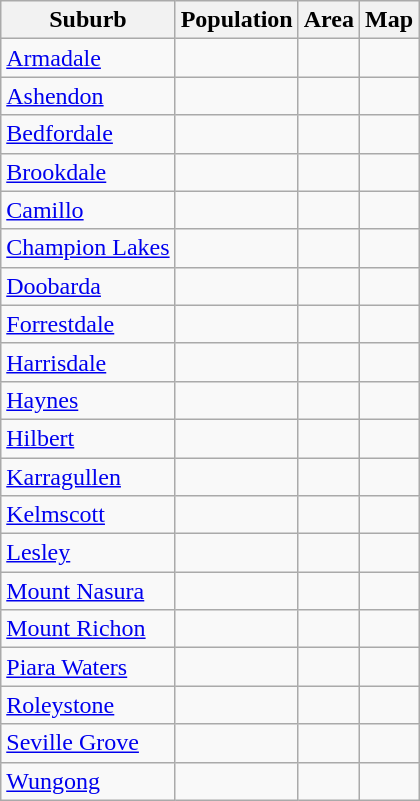<table class="wikitable sortable">
<tr>
<th>Suburb</th>
<th data-sort-type=number>Population</th>
<th data-sort-type=number>Area</th>
<th>Map</th>
</tr>
<tr>
<td><a href='#'>Armadale</a></td>
<td></td>
<td></td>
<td></td>
</tr>
<tr>
<td><a href='#'>Ashendon</a></td>
<td></td>
<td></td>
<td></td>
</tr>
<tr>
<td><a href='#'>Bedfordale</a></td>
<td></td>
<td></td>
<td></td>
</tr>
<tr>
<td><a href='#'>Brookdale</a></td>
<td></td>
<td></td>
<td></td>
</tr>
<tr>
<td><a href='#'>Camillo</a></td>
<td></td>
<td></td>
<td></td>
</tr>
<tr>
<td><a href='#'>Champion Lakes</a></td>
<td></td>
<td></td>
<td></td>
</tr>
<tr>
<td><a href='#'>Doobarda</a></td>
<td></td>
<td></td>
<td></td>
</tr>
<tr>
<td><a href='#'>Forrestdale</a></td>
<td></td>
<td></td>
<td></td>
</tr>
<tr>
<td><a href='#'>Harrisdale</a></td>
<td></td>
<td></td>
<td></td>
</tr>
<tr>
<td><a href='#'>Haynes</a></td>
<td></td>
<td></td>
<td></td>
</tr>
<tr>
<td><a href='#'>Hilbert</a></td>
<td></td>
<td></td>
<td></td>
</tr>
<tr>
<td><a href='#'>Karragullen</a></td>
<td></td>
<td></td>
<td></td>
</tr>
<tr>
<td><a href='#'>Kelmscott</a></td>
<td></td>
<td></td>
<td></td>
</tr>
<tr>
<td><a href='#'>Lesley</a></td>
<td></td>
<td></td>
<td></td>
</tr>
<tr>
<td><a href='#'>Mount Nasura</a></td>
<td></td>
<td></td>
<td></td>
</tr>
<tr>
<td><a href='#'>Mount Richon</a></td>
<td></td>
<td></td>
<td></td>
</tr>
<tr>
<td><a href='#'>Piara Waters</a></td>
<td></td>
<td></td>
<td></td>
</tr>
<tr>
<td><a href='#'>Roleystone</a></td>
<td></td>
<td></td>
<td></td>
</tr>
<tr>
<td><a href='#'>Seville Grove</a></td>
<td></td>
<td></td>
<td></td>
</tr>
<tr>
<td><a href='#'>Wungong</a></td>
<td></td>
<td></td>
<td></td>
</tr>
</table>
